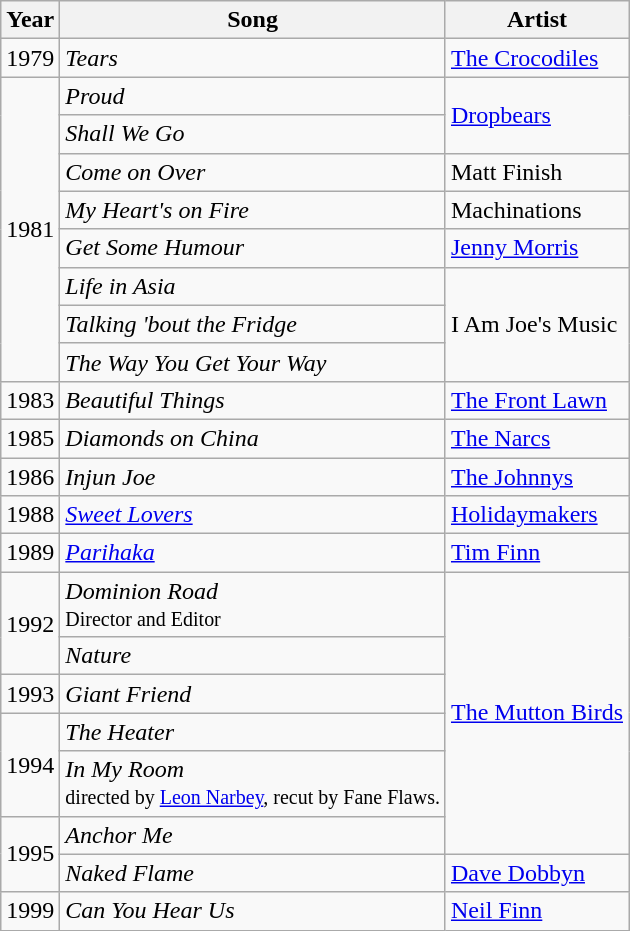<table class="wikitable sortable">
<tr>
<th>Year</th>
<th>Song</th>
<th>Artist</th>
</tr>
<tr>
<td>1979</td>
<td><em>Tears</em></td>
<td><a href='#'>The Crocodiles</a></td>
</tr>
<tr>
<td rowspan=8>1981</td>
<td><em>Proud</em></td>
<td rowspan=2><a href='#'>Dropbears</a></td>
</tr>
<tr>
<td><em>Shall We Go</em></td>
</tr>
<tr>
<td><em>Come on Over</em></td>
<td>Matt Finish</td>
</tr>
<tr>
<td><em>My Heart's on Fire</em></td>
<td>Machinations</td>
</tr>
<tr>
<td><em>Get Some Humour</em></td>
<td><a href='#'>Jenny Morris</a></td>
</tr>
<tr>
<td><em>Life in Asia</em></td>
<td rowspan=3>I Am Joe's Music</td>
</tr>
<tr>
<td><em>Talking 'bout the Fridge</em></td>
</tr>
<tr>
<td><em>The Way You Get Your Way</em></td>
</tr>
<tr>
<td>1983</td>
<td><em>Beautiful Things</em></td>
<td><a href='#'>The Front Lawn</a></td>
</tr>
<tr>
<td>1985</td>
<td><em>Diamonds on China</em></td>
<td><a href='#'>The Narcs</a></td>
</tr>
<tr>
<td>1986</td>
<td><em>Injun Joe</em></td>
<td><a href='#'>The Johnnys</a></td>
</tr>
<tr>
<td>1988</td>
<td><em><a href='#'>Sweet Lovers</a></em></td>
<td><a href='#'>Holidaymakers</a></td>
</tr>
<tr>
<td>1989</td>
<td><em><a href='#'>Parihaka</a></em> </td>
<td><a href='#'>Tim Finn</a></td>
</tr>
<tr>
<td rowspan= 2>1992</td>
<td><em>Dominion Road</em><br><small>Director and Editor</small></td>
<td rowspan="6"><a href='#'>The Mutton Birds</a></td>
</tr>
<tr>
<td><em>Nature</em></td>
</tr>
<tr>
<td>1993</td>
<td><em>Giant Friend</em></td>
</tr>
<tr>
<td rowspan=2>1994</td>
<td><em>The Heater</em></td>
</tr>
<tr>
<td><em>In My Room</em> <br><small>directed by <a href='#'>Leon Narbey</a>, recut by Fane Flaws.</small></td>
</tr>
<tr>
<td rowspan=2>1995</td>
<td><em>Anchor Me</em></td>
</tr>
<tr>
<td><em>Naked Flame</em></td>
<td><a href='#'>Dave Dobbyn</a></td>
</tr>
<tr>
<td>1999</td>
<td><em>Can You Hear Us</em></td>
<td><a href='#'>Neil Finn</a></td>
</tr>
</table>
